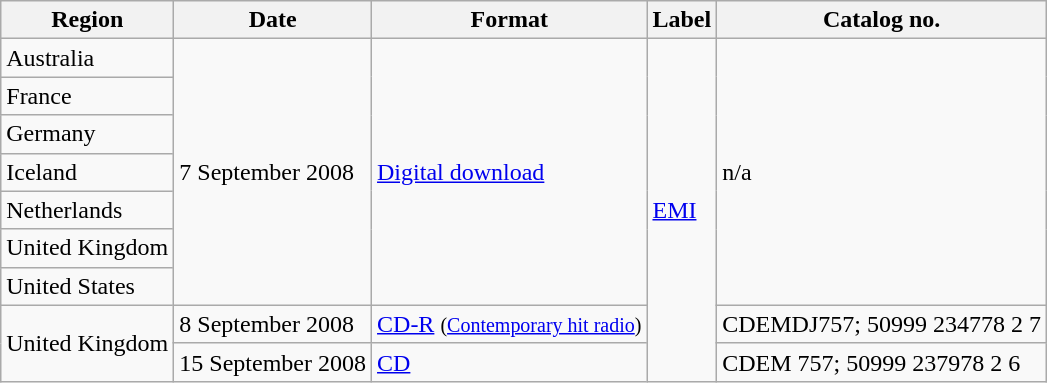<table class="wikitable">
<tr>
<th>Region</th>
<th>Date</th>
<th>Format</th>
<th>Label</th>
<th>Catalog no.</th>
</tr>
<tr>
<td>Australia</td>
<td rowspan="7">7 September 2008</td>
<td rowspan="7"><a href='#'>Digital download</a></td>
<td rowspan="9"><a href='#'>EMI</a></td>
<td rowspan="7">n/a</td>
</tr>
<tr>
<td>France</td>
</tr>
<tr>
<td>Germany</td>
</tr>
<tr>
<td>Iceland</td>
</tr>
<tr>
<td>Netherlands</td>
</tr>
<tr>
<td>United Kingdom</td>
</tr>
<tr>
<td>United States</td>
</tr>
<tr>
<td rowspan="2">United Kingdom</td>
<td>8 September 2008</td>
<td><a href='#'>CD-R</a> <small>(<a href='#'>Contemporary hit radio</a>)</small></td>
<td>CDEMDJ757; 50999 234778 2 7</td>
</tr>
<tr>
<td>15 September 2008</td>
<td><a href='#'>CD</a></td>
<td>CDEM 757; 50999 237978 2 6</td>
</tr>
</table>
